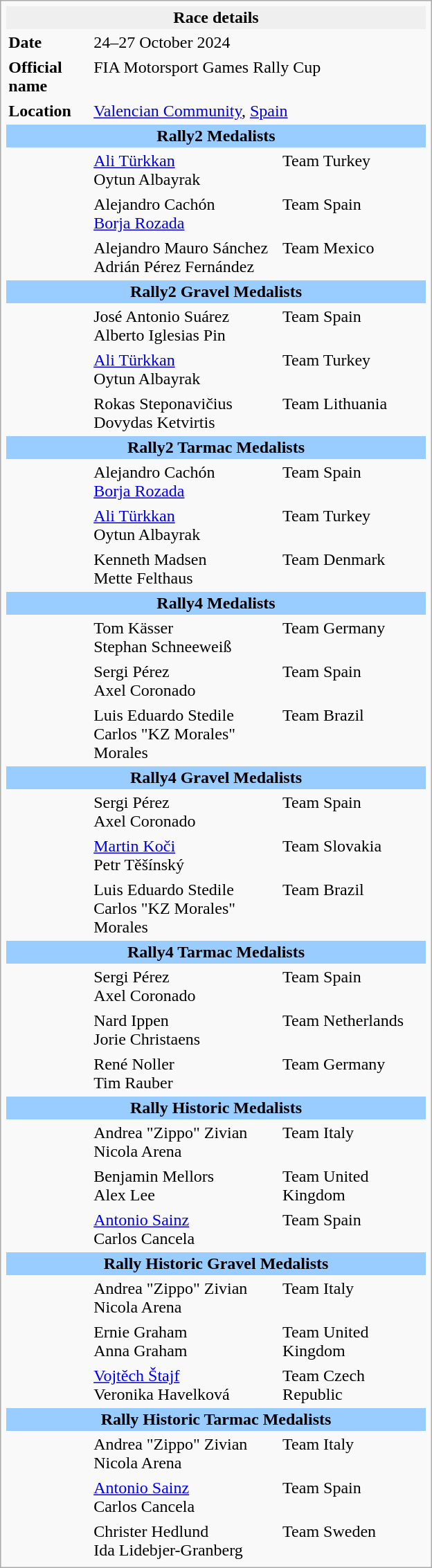<table class="infobox" align="right" cellpadding="2" style="float:right; width: 26em; ">
<tr>
<th colspan="3" bgcolor="#efefef">Race details</th>
</tr>
<tr>
<td style="width: 20%;"><strong>Date</strong></td>
<td>24–27 October 2024</td>
</tr>
<tr>
<td><strong>Official name</strong></td>
<td colspan="2">FIA Motorsport Games Rally Cup</td>
</tr>
<tr>
<td><strong>Location</strong></td>
<td colspan="2"><a href='#'>Valencian Community</a>, <a href='#'>Spain</a></td>
</tr>
<tr>
<td colspan="3" style="text-align:center; background-color:#99ccff"><strong>Rally2 Medalists</strong></td>
</tr>
<tr>
<td></td>
<td> <a href='#'>Ali Türkkan</a><br> Oytun Albayrak</td>
<td> Team Turkey</td>
</tr>
<tr>
<td></td>
<td> Alejandro Cachón<br> <a href='#'>Borja Rozada</a></td>
<td> Team Spain</td>
</tr>
<tr>
<td></td>
<td> Alejandro Mauro Sánchez<br> Adrián Pérez Fernández</td>
<td> Team Mexico</td>
</tr>
<tr>
<td colspan="3" style="text-align:center; background-color:#99ccff"><strong>Rally2 Gravel Medalists</strong></td>
</tr>
<tr>
<td></td>
<td> José Antonio Suárez<br> Alberto Iglesias Pin</td>
<td> Team Spain</td>
</tr>
<tr>
<td></td>
<td> <a href='#'>Ali Türkkan</a><br> Oytun Albayrak</td>
<td> Team Turkey</td>
</tr>
<tr>
<td></td>
<td> Rokas Steponavičius<br> Dovydas Ketvirtis</td>
<td> Team Lithuania</td>
</tr>
<tr>
<td colspan="3" style="text-align:center; background-color:#99ccff"><strong>Rally2 Tarmac Medalists</strong></td>
</tr>
<tr>
<td></td>
<td> Alejandro Cachón<br> <a href='#'>Borja Rozada</a></td>
<td> Team Spain</td>
</tr>
<tr>
<td></td>
<td> <a href='#'>Ali Türkkan</a><br> Oytun Albayrak</td>
<td> Team Turkey</td>
</tr>
<tr>
<td></td>
<td> Kenneth Madsen<br> Mette Felthaus</td>
<td> Team Denmark</td>
</tr>
<tr>
<td colspan="3" style="text-align:center; background-color:#99ccff"><strong>Rally4 Medalists</strong></td>
</tr>
<tr>
<td></td>
<td> Tom Kässer<br> Stephan Schneeweiß</td>
<td> Team Germany</td>
</tr>
<tr>
<td></td>
<td> Sergi Pérez<br> Axel Coronado</td>
<td> Team Spain</td>
</tr>
<tr>
<td></td>
<td> Luis Eduardo Stedile<br> Carlos "KZ Morales" Morales</td>
<td> Team Brazil</td>
</tr>
<tr>
<td colspan="3" style="text-align:center; background-color:#99ccff"><strong>Rally4 Gravel Medalists</strong></td>
</tr>
<tr>
<td></td>
<td> Sergi Pérez<br> Axel Coronado</td>
<td> Team Spain</td>
</tr>
<tr>
<td></td>
<td> <a href='#'>Martin Koči</a><br> Petr Těšínský</td>
<td> Team Slovakia</td>
</tr>
<tr>
<td></td>
<td> Luis Eduardo Stedile<br> Carlos "KZ Morales" Morales</td>
<td> Team Brazil</td>
</tr>
<tr>
<td colspan="3" style="text-align:center; background-color:#99ccff"><strong>Rally4 Tarmac Medalists</strong></td>
</tr>
<tr>
<td></td>
<td> Sergi Pérez<br> Axel Coronado</td>
<td> Team Spain</td>
</tr>
<tr>
<td></td>
<td> Nard Ippen<br> Jorie Christaens</td>
<td> Team Netherlands</td>
</tr>
<tr>
<td></td>
<td> René Noller<br> Tim Rauber</td>
<td> Team Germany</td>
</tr>
<tr>
<td colspan="3" style="text-align:center; background-color:#99ccff"><strong>Rally Historic Medalists</strong></td>
</tr>
<tr>
<td></td>
<td> Andrea "Zippo" Zivian<br> Nicola Arena</td>
<td> Team Italy</td>
</tr>
<tr>
<td></td>
<td> Benjamin Mellors<br> Alex Lee</td>
<td> Team United Kingdom</td>
</tr>
<tr>
<td></td>
<td> <a href='#'>Antonio Sainz</a><br> Carlos Cancela</td>
<td> Team Spain</td>
</tr>
<tr>
<td colspan="3" style="text-align:center; background-color:#99ccff"><strong>Rally Historic Gravel Medalists</strong></td>
</tr>
<tr>
<td></td>
<td> Andrea "Zippo" Zivian<br> Nicola Arena</td>
<td> Team Italy</td>
</tr>
<tr>
<td></td>
<td> Ernie Graham<br> Anna Graham</td>
<td> Team United Kingdom</td>
</tr>
<tr>
<td></td>
<td> <a href='#'>Vojtěch Štajf</a><br> Veronika Havelková</td>
<td> Team Czech Republic</td>
</tr>
<tr>
<td colspan="3" style="text-align:center; background-color:#99ccff"><strong>Rally Historic Tarmac Medalists</strong></td>
</tr>
<tr>
<td></td>
<td> Andrea "Zippo" Zivian<br> Nicola Arena</td>
<td> Team Italy</td>
</tr>
<tr>
<td></td>
<td> <a href='#'>Antonio Sainz</a><br> Carlos Cancela</td>
<td> Team Spain</td>
</tr>
<tr>
<td></td>
<td> Christer Hedlund<br> Ida Lidebjer-Granberg</td>
<td> Team Sweden</td>
</tr>
</table>
